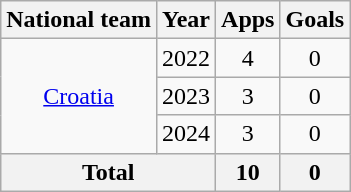<table class=wikitable style="text-align: center">
<tr>
<th>National team</th>
<th>Year</th>
<th>Apps</th>
<th>Goals</th>
</tr>
<tr>
<td rowspan="3"><a href='#'>Croatia</a></td>
<td>2022</td>
<td>4</td>
<td>0</td>
</tr>
<tr>
<td>2023</td>
<td>3</td>
<td>0</td>
</tr>
<tr>
<td>2024</td>
<td>3</td>
<td>0</td>
</tr>
<tr>
<th colspan="2">Total</th>
<th>10</th>
<th>0</th>
</tr>
</table>
